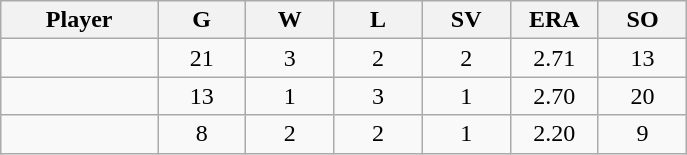<table class="wikitable sortable">
<tr>
<th bgcolor="#DDDDFF" width="16%">Player</th>
<th bgcolor="#DDDDFF" width="9%">G</th>
<th bgcolor="#DDDDFF" width="9%">W</th>
<th bgcolor="#DDDDFF" width="9%">L</th>
<th bgcolor="#DDDDFF" width="9%">SV</th>
<th bgcolor="#DDDDFF" width="9%">ERA</th>
<th bgcolor="#DDDDFF" width="9%">SO</th>
</tr>
<tr align="center">
<td></td>
<td>21</td>
<td>3</td>
<td>2</td>
<td>2</td>
<td>2.71</td>
<td>13</td>
</tr>
<tr align="center">
<td></td>
<td>13</td>
<td>1</td>
<td>3</td>
<td>1</td>
<td>2.70</td>
<td>20</td>
</tr>
<tr align="center">
<td></td>
<td>8</td>
<td>2</td>
<td>2</td>
<td>1</td>
<td>2.20</td>
<td>9</td>
</tr>
</table>
